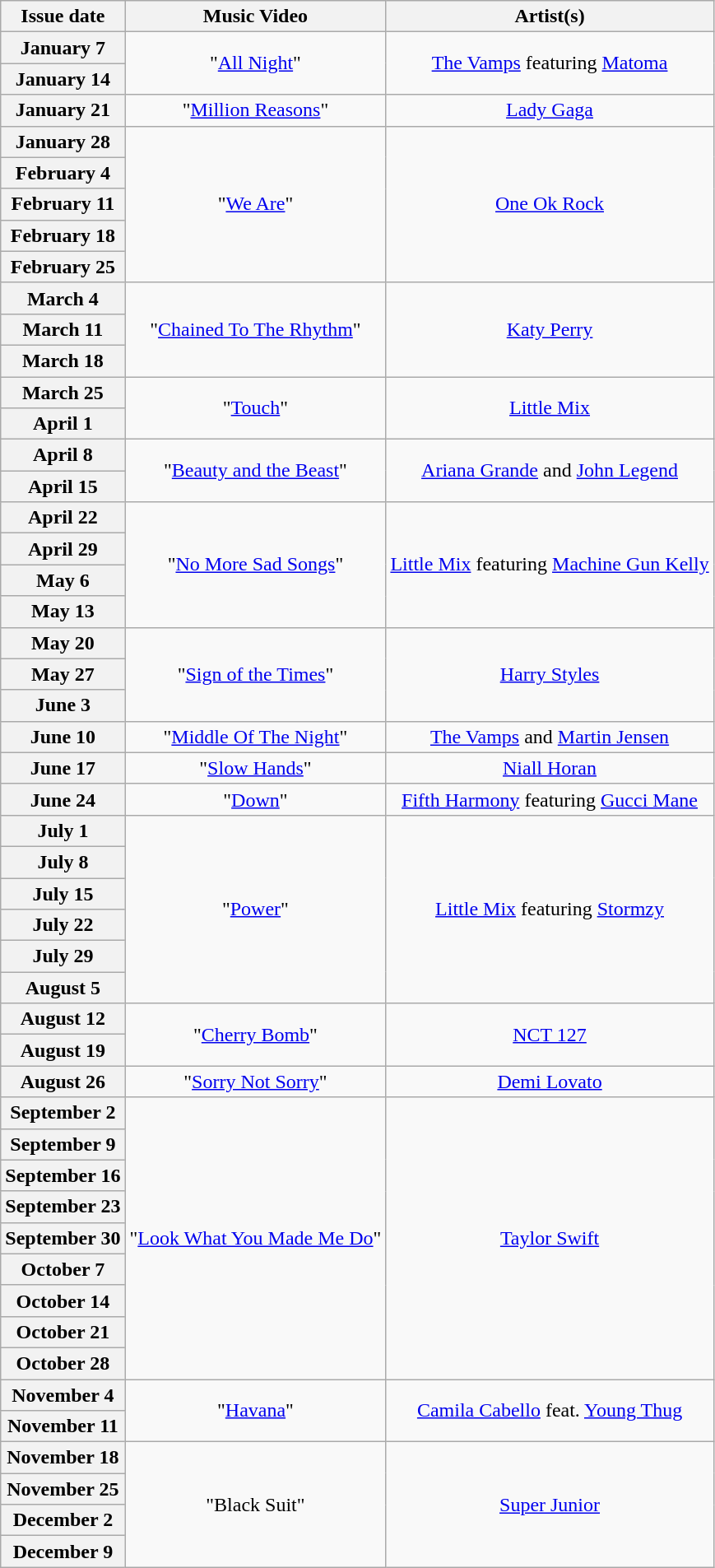<table class="wikitable plainrowheaders" style="text-align: center">
<tr>
<th>Issue date</th>
<th>Music Video</th>
<th>Artist(s)</th>
</tr>
<tr>
<th scope="row">January 7</th>
<td rowspan=2>"<a href='#'>All Night</a>"</td>
<td rowspan=2><a href='#'>The Vamps</a> featuring <a href='#'>Matoma</a></td>
</tr>
<tr>
<th scope="row">January 14</th>
</tr>
<tr>
<th scope="row">January 21</th>
<td rowspan=1>"<a href='#'>Million Reasons</a>"</td>
<td rowspan=1><a href='#'>Lady Gaga</a></td>
</tr>
<tr>
<th scope="row">January 28</th>
<td rowspan=5>"<a href='#'>We Are</a>"</td>
<td rowspan=5><a href='#'>One Ok Rock</a></td>
</tr>
<tr>
<th scope="row">February 4</th>
</tr>
<tr>
<th scope="row">February 11</th>
</tr>
<tr>
<th scope="row">February 18</th>
</tr>
<tr>
<th scope="row">February 25</th>
</tr>
<tr>
<th scope="row">March 4</th>
<td rowspan=3>"<a href='#'>Chained To The Rhythm</a>"</td>
<td rowspan=3><a href='#'>Katy Perry</a></td>
</tr>
<tr>
<th scope="row">March 11</th>
</tr>
<tr>
<th scope="row">March 18</th>
</tr>
<tr>
<th scope="row">March 25</th>
<td rowspan=2>"<a href='#'>Touch</a>"</td>
<td rowspan=2><a href='#'>Little Mix</a></td>
</tr>
<tr>
<th scope="row">April 1</th>
</tr>
<tr>
<th scope="row">April 8</th>
<td rowspan=2>"<a href='#'>Beauty and the Beast</a>"</td>
<td rowspan=2><a href='#'>Ariana Grande</a> and <a href='#'>John Legend</a></td>
</tr>
<tr>
<th scope="row">April 15</th>
</tr>
<tr>
<th scope="row">April 22</th>
<td rowspan=4>"<a href='#'>No More Sad Songs</a>"</td>
<td rowspan=4><a href='#'>Little Mix</a> featuring <a href='#'>Machine Gun Kelly</a></td>
</tr>
<tr>
<th scope="row">April 29</th>
</tr>
<tr>
<th scope="row">May 6</th>
</tr>
<tr>
<th scope="row">May 13</th>
</tr>
<tr>
<th scope="row">May 20</th>
<td rowspan=3>"<a href='#'>Sign of the Times</a>"</td>
<td rowspan=3><a href='#'>Harry Styles</a></td>
</tr>
<tr>
<th scope="row">May 27</th>
</tr>
<tr>
<th scope="row">June 3</th>
</tr>
<tr>
<th scope="row">June 10</th>
<td rowspan=1>"<a href='#'>Middle Of The Night</a>"</td>
<td rowspan=1><a href='#'>The Vamps</a> and <a href='#'>Martin Jensen</a></td>
</tr>
<tr>
<th scope="row">June 17</th>
<td rowspan=1>"<a href='#'>Slow Hands</a>"</td>
<td rowspan=1><a href='#'>Niall Horan</a></td>
</tr>
<tr>
<th scope="row">June 24</th>
<td rowspan=1>"<a href='#'>Down</a>"</td>
<td rowspan=1><a href='#'>Fifth Harmony</a> featuring <a href='#'>Gucci Mane</a></td>
</tr>
<tr>
<th scope="row">July 1</th>
<td rowspan=6>"<a href='#'>Power</a>"</td>
<td rowspan=6><a href='#'>Little Mix</a> featuring <a href='#'>Stormzy</a></td>
</tr>
<tr>
<th scope="row">July 8</th>
</tr>
<tr>
<th scope="row">July 15</th>
</tr>
<tr>
<th scope="row">July 22</th>
</tr>
<tr>
<th scope="row">July 29</th>
</tr>
<tr>
<th scope="row">August 5</th>
</tr>
<tr>
<th scope="row">August 12</th>
<td rowspan=2>"<a href='#'>Cherry Bomb</a>"</td>
<td rowspan=2><a href='#'>NCT 127</a></td>
</tr>
<tr>
<th scope="row">August 19</th>
</tr>
<tr>
<th scope="row">August 26</th>
<td rowspan=1>"<a href='#'>Sorry Not Sorry</a>"</td>
<td rowspan=1><a href='#'>Demi Lovato</a></td>
</tr>
<tr>
<th scope="row">September 2</th>
<td rowspan=9>"<a href='#'>Look What You Made Me Do</a>"</td>
<td rowspan=9><a href='#'>Taylor Swift</a></td>
</tr>
<tr>
<th scope="row">September 9</th>
</tr>
<tr>
<th scope="row">September 16</th>
</tr>
<tr>
<th scope="row">September 23</th>
</tr>
<tr>
<th scope="row">September 30</th>
</tr>
<tr>
<th scope="row">October 7</th>
</tr>
<tr>
<th scope="row">October 14</th>
</tr>
<tr>
<th scope="row">October 21</th>
</tr>
<tr>
<th scope="row">October 28</th>
</tr>
<tr>
<th scope="row">November 4</th>
<td rowspan=2>"<a href='#'>Havana</a>"</td>
<td rowspan=2><a href='#'>Camila Cabello</a> feat. <a href='#'>Young Thug</a></td>
</tr>
<tr>
<th scope="row">November 11</th>
</tr>
<tr>
<th scope="row">November 18</th>
<td rowspan=4>"Black Suit"</td>
<td rowspan=4><a href='#'>Super Junior</a></td>
</tr>
<tr>
<th scope="row">November 25</th>
</tr>
<tr>
<th scope="row">December 2</th>
</tr>
<tr>
<th scope="row">December 9</th>
</tr>
</table>
